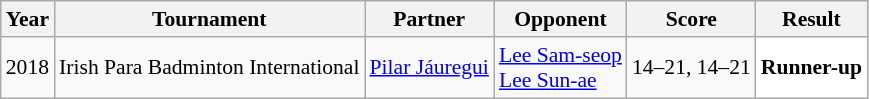<table class="sortable wikitable" style="font-size: 90%;">
<tr>
<th>Year</th>
<th>Tournament</th>
<th>Partner</th>
<th>Opponent</th>
<th>Score</th>
<th>Result</th>
</tr>
<tr>
<td align="center">2018</td>
<td align="left">Irish Para Badminton International</td>
<td> <a href='#'>Pilar Jáuregui</a></td>
<td align="left"> <a href='#'>Lee Sam-seop</a><br> <a href='#'>Lee Sun-ae</a></td>
<td align="left">14–21, 14–21</td>
<td style="text-align:left; background:white"> <strong>Runner-up</strong></td>
</tr>
</table>
